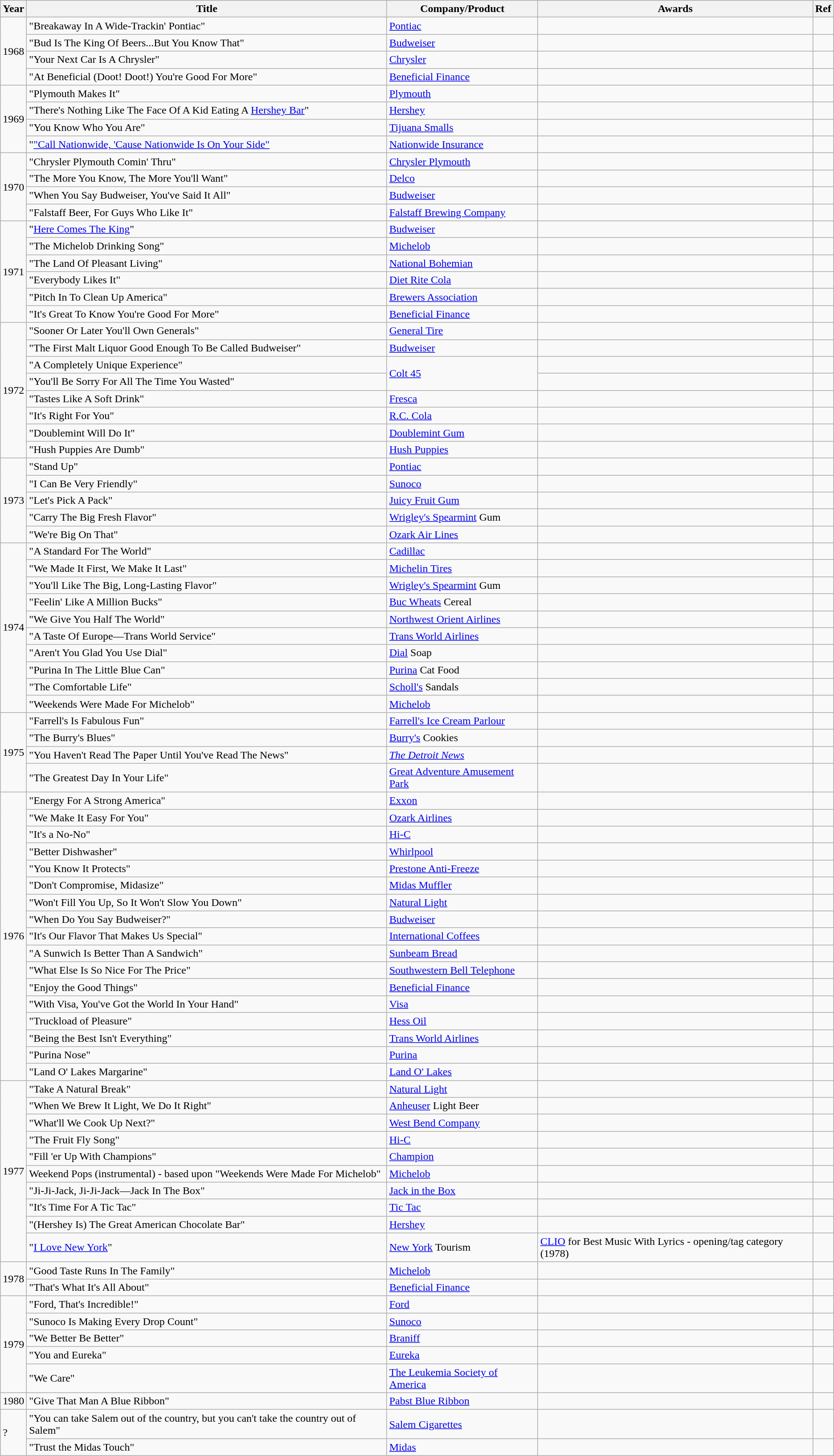<table class="wikitable sortable">
<tr>
<th>Year</th>
<th>Title</th>
<th>Company/Product</th>
<th class="unsortable">Awards</th>
<th class="unsortable">Ref</th>
</tr>
<tr>
<td rowspan="4">1968</td>
<td>"Breakaway In A Wide-Trackin' Pontiac"</td>
<td><a href='#'>Pontiac</a></td>
<td></td>
<td></td>
</tr>
<tr>
<td>"Bud Is The King Of Beers...But You Know That"</td>
<td><a href='#'>Budweiser</a></td>
<td></td>
<td></td>
</tr>
<tr>
<td>"Your Next Car Is A Chrysler"</td>
<td><a href='#'>Chrysler</a></td>
<td></td>
<td></td>
</tr>
<tr>
<td>"At Beneficial (Doot! Doot!) You're Good For More"</td>
<td><a href='#'>Beneficial Finance</a></td>
<td></td>
<td></td>
</tr>
<tr>
<td rowspan="4">1969</td>
<td>"Plymouth Makes It"</td>
<td><a href='#'>Plymouth</a></td>
<td></td>
<td></td>
</tr>
<tr>
<td>"There's Nothing Like The Face Of A Kid Eating A <a href='#'>Hershey Bar</a>"</td>
<td><a href='#'>Hershey</a></td>
<td></td>
<td></td>
</tr>
<tr>
<td>"You Know Who You Are"</td>
<td><a href='#'>Tijuana Smalls</a></td>
<td></td>
<td></td>
</tr>
<tr>
<td>"<a href='#'>"Call Nationwide, 'Cause Nationwide Is On Your Side"</a></td>
<td><a href='#'>Nationwide Insurance</a></td>
<td></td>
<td></td>
</tr>
<tr>
<td rowspan="4">1970</td>
<td>"Chrysler Plymouth Comin' Thru"</td>
<td><a href='#'>Chrysler Plymouth</a></td>
<td></td>
<td></td>
</tr>
<tr>
<td>"The More You Know, The More You'll Want"</td>
<td><a href='#'>Delco</a></td>
<td></td>
<td></td>
</tr>
<tr>
<td>"When You Say Budweiser, You've Said It All"</td>
<td><a href='#'>Budweiser</a></td>
<td></td>
<td></td>
</tr>
<tr>
<td>"Falstaff Beer, For Guys Who Like It"</td>
<td><a href='#'>Falstaff Brewing Company</a></td>
<td></td>
<td></td>
</tr>
<tr>
<td rowspan="6">1971</td>
<td>"<a href='#'>Here Comes The King</a>"</td>
<td><a href='#'>Budweiser</a></td>
<td></td>
<td></td>
</tr>
<tr>
<td>"The Michelob Drinking Song"</td>
<td><a href='#'>Michelob</a></td>
<td></td>
<td></td>
</tr>
<tr>
<td>"The Land Of Pleasant Living"</td>
<td><a href='#'>National Bohemian</a></td>
<td></td>
<td></td>
</tr>
<tr>
<td>"Everybody Likes It"</td>
<td><a href='#'>Diet Rite Cola</a></td>
<td></td>
<td></td>
</tr>
<tr>
<td>"Pitch In To Clean Up America"</td>
<td><a href='#'>Brewers Association</a></td>
<td></td>
<td></td>
</tr>
<tr>
<td>"It's Great To Know You're Good For More"</td>
<td><a href='#'>Beneficial Finance</a></td>
<td></td>
<td></td>
</tr>
<tr>
<td rowspan="8">1972</td>
<td>"Sooner Or Later You'll Own Generals"</td>
<td><a href='#'>General Tire</a></td>
<td></td>
<td></td>
</tr>
<tr>
<td>"The First Malt Liquor Good Enough To Be Called Budweiser"</td>
<td><a href='#'>Budweiser</a></td>
<td></td>
<td></td>
</tr>
<tr>
<td>"A Completely Unique Experience"</td>
<td rowspan="2"><a href='#'>Colt 45</a></td>
<td></td>
<td></td>
</tr>
<tr>
<td>"You'll Be Sorry For All The Time You Wasted"</td>
<td></td>
<td></td>
</tr>
<tr>
<td>"Tastes Like A Soft Drink"</td>
<td><a href='#'>Fresca</a></td>
<td></td>
<td></td>
</tr>
<tr>
<td>"It's Right For You"</td>
<td><a href='#'>R.C. Cola</a></td>
<td></td>
<td></td>
</tr>
<tr>
<td>"Doublemint Will Do It"</td>
<td><a href='#'>Doublemint Gum</a></td>
<td></td>
<td></td>
</tr>
<tr>
<td>"Hush Puppies Are Dumb"</td>
<td><a href='#'>Hush Puppies</a></td>
<td></td>
<td></td>
</tr>
<tr>
<td rowspan="5">1973</td>
<td>"Stand Up"</td>
<td><a href='#'>Pontiac</a></td>
<td></td>
<td></td>
</tr>
<tr>
<td>"I Can Be Very Friendly"</td>
<td><a href='#'>Sunoco</a></td>
<td></td>
<td></td>
</tr>
<tr>
<td>"Let's Pick A Pack"</td>
<td><a href='#'>Juicy Fruit Gum</a></td>
<td></td>
<td></td>
</tr>
<tr>
<td>"Carry The Big Fresh Flavor"</td>
<td><a href='#'>Wrigley's Spearmint</a> Gum</td>
<td></td>
<td></td>
</tr>
<tr>
<td>"We're Big On That"</td>
<td><a href='#'>Ozark Air Lines</a></td>
<td></td>
<td></td>
</tr>
<tr>
<td rowspan="10">1974</td>
<td>"A Standard For The World"</td>
<td><a href='#'>Cadillac</a></td>
<td></td>
<td></td>
</tr>
<tr>
<td>"We Made It First, We Make It Last"</td>
<td><a href='#'>Michelin Tires</a></td>
<td></td>
<td></td>
</tr>
<tr>
<td>"You'll Like The Big, Long-Lasting Flavor"</td>
<td><a href='#'>Wrigley's Spearmint</a> Gum</td>
<td></td>
<td></td>
</tr>
<tr>
<td>"Feelin' Like A Million Bucks"</td>
<td><a href='#'>Buc Wheats</a> Cereal</td>
<td></td>
<td></td>
</tr>
<tr>
<td>"We Give You Half The World"</td>
<td><a href='#'>Northwest Orient Airlines</a></td>
<td></td>
<td></td>
</tr>
<tr>
<td>"A Taste Of Europe—Trans World Service"</td>
<td><a href='#'>Trans World Airlines</a></td>
<td></td>
<td></td>
</tr>
<tr>
<td>"Aren't You Glad You Use Dial"</td>
<td><a href='#'>Dial</a> Soap</td>
<td></td>
<td></td>
</tr>
<tr>
<td>"Purina In The Little Blue Can"</td>
<td><a href='#'>Purina</a> Cat Food</td>
<td></td>
<td></td>
</tr>
<tr>
<td>"The Comfortable Life"</td>
<td><a href='#'>Scholl's</a> Sandals</td>
<td></td>
<td></td>
</tr>
<tr>
<td>"Weekends Were Made For Michelob"</td>
<td><a href='#'>Michelob</a></td>
<td></td>
<td></td>
</tr>
<tr>
<td rowspan="4">1975</td>
<td>"Farrell's Is Fabulous Fun"</td>
<td><a href='#'>Farrell's Ice Cream Parlour</a></td>
<td></td>
<td></td>
</tr>
<tr>
<td>"The Burry's Blues"</td>
<td><a href='#'>Burry's</a> Cookies</td>
<td></td>
<td></td>
</tr>
<tr>
<td>"You Haven't Read The Paper Until You've Read The News"</td>
<td><em><a href='#'>The Detroit News</a></em></td>
<td></td>
<td></td>
</tr>
<tr>
<td>"The Greatest Day In Your Life"</td>
<td><a href='#'>Great Adventure Amusement Park</a></td>
<td></td>
<td></td>
</tr>
<tr>
<td rowspan="17">1976</td>
<td>"Energy For A Strong America"</td>
<td><a href='#'>Exxon</a></td>
<td></td>
<td></td>
</tr>
<tr>
<td>"We Make It Easy For You"</td>
<td><a href='#'>Ozark Airlines</a></td>
<td></td>
<td></td>
</tr>
<tr>
<td>"It's a No-No"</td>
<td><a href='#'>Hi-C</a></td>
<td></td>
<td></td>
</tr>
<tr>
<td>"Better Dishwasher"</td>
<td><a href='#'>Whirlpool</a></td>
<td></td>
<td></td>
</tr>
<tr>
<td>"You Know It Protects"</td>
<td><a href='#'>Prestone Anti-Freeze</a></td>
<td></td>
<td></td>
</tr>
<tr>
<td>"Don't Compromise, Midasize"</td>
<td><a href='#'>Midas Muffler</a></td>
<td></td>
<td></td>
</tr>
<tr>
<td>"Won't Fill You Up, So It Won't Slow You Down"</td>
<td><a href='#'>Natural Light</a></td>
<td></td>
<td></td>
</tr>
<tr>
<td>"When Do You Say Budweiser?"</td>
<td><a href='#'>Budweiser</a></td>
<td></td>
<td></td>
</tr>
<tr>
<td>"It's Our Flavor That Makes Us Special"</td>
<td><a href='#'>International Coffees</a></td>
<td></td>
<td></td>
</tr>
<tr>
<td>"A Sunwich Is Better Than A Sandwich"</td>
<td><a href='#'>Sunbeam Bread</a></td>
<td></td>
<td></td>
</tr>
<tr>
<td>"What Else Is So Nice For The Price"</td>
<td><a href='#'>Southwestern Bell Telephone</a></td>
<td></td>
<td></td>
</tr>
<tr>
<td>"Enjoy the Good Things"</td>
<td><a href='#'>Beneficial Finance</a></td>
<td></td>
<td></td>
</tr>
<tr>
<td>"With Visa, You've Got the World In Your Hand"</td>
<td><a href='#'>Visa</a></td>
<td></td>
<td></td>
</tr>
<tr>
<td>"Truckload of Pleasure"</td>
<td><a href='#'>Hess Oil</a></td>
<td></td>
<td></td>
</tr>
<tr>
<td>"Being the Best Isn't Everything"</td>
<td><a href='#'>Trans World Airlines</a></td>
<td></td>
<td></td>
</tr>
<tr>
<td>"Purina Nose"</td>
<td><a href='#'>Purina</a></td>
<td></td>
<td></td>
</tr>
<tr>
<td>"Land O' Lakes Margarine"</td>
<td><a href='#'>Land O' Lakes</a></td>
<td></td>
<td></td>
</tr>
<tr>
<td rowspan="10">1977</td>
<td>"Take A Natural Break"</td>
<td><a href='#'>Natural Light</a></td>
<td></td>
<td></td>
</tr>
<tr>
<td>"When We Brew It Light, We Do It Right"</td>
<td><a href='#'>Anheuser</a> Light Beer</td>
<td></td>
<td></td>
</tr>
<tr>
<td>"What'll We Cook Up Next?"</td>
<td><a href='#'>West Bend Company</a></td>
<td></td>
<td></td>
</tr>
<tr>
<td>"The Fruit Fly Song"</td>
<td><a href='#'>Hi-C</a></td>
<td></td>
<td></td>
</tr>
<tr>
<td>"Fill 'er Up With Champions"</td>
<td><a href='#'>Champion</a></td>
<td></td>
<td></td>
</tr>
<tr>
<td>Weekend Pops (instrumental) - based upon "Weekends Were Made For Michelob"</td>
<td><a href='#'>Michelob</a></td>
<td></td>
<td></td>
</tr>
<tr>
<td>"Ji-Ji-Jack, Ji-Ji-Jack—Jack In The Box"</td>
<td><a href='#'>Jack in the Box</a></td>
<td></td>
<td></td>
</tr>
<tr>
<td>"It's Time For A Tic Tac"</td>
<td><a href='#'>Tic Tac</a></td>
<td></td>
<td></td>
</tr>
<tr>
<td>"(Hershey Is) The Great American Chocolate Bar"</td>
<td><a href='#'>Hershey</a></td>
<td></td>
<td></td>
</tr>
<tr>
<td>"<a href='#'>I Love New York</a>"</td>
<td><a href='#'>New York</a> Tourism</td>
<td><a href='#'>CLIO</a> for Best Music With Lyrics - opening/tag category (1978)</td>
<td></td>
</tr>
<tr>
<td rowspan="2">1978</td>
<td>"Good Taste Runs In The Family"</td>
<td><a href='#'>Michelob</a></td>
<td></td>
<td></td>
</tr>
<tr>
<td>"That's What It's All About"</td>
<td><a href='#'>Beneficial Finance</a></td>
<td></td>
<td></td>
</tr>
<tr>
<td rowspan="5">1979</td>
<td>"Ford, That's Incredible!"</td>
<td><a href='#'>Ford</a></td>
<td></td>
<td></td>
</tr>
<tr>
<td>"Sunoco Is Making Every Drop Count"</td>
<td><a href='#'>Sunoco</a></td>
<td></td>
<td></td>
</tr>
<tr>
<td>"We Better Be Better"</td>
<td><a href='#'>Braniff</a></td>
<td></td>
<td></td>
</tr>
<tr>
<td>"You and Eureka"</td>
<td><a href='#'>Eureka</a></td>
<td></td>
<td></td>
</tr>
<tr>
<td>"We Care"</td>
<td><a href='#'>The Leukemia Society of America</a></td>
<td></td>
<td></td>
</tr>
<tr>
<td>1980</td>
<td>"Give That Man A Blue Ribbon"</td>
<td><a href='#'>Pabst Blue Ribbon</a></td>
<td></td>
<td></td>
</tr>
<tr>
<td rowspan="2">?</td>
<td>"You can take Salem out of the country, but you can't take the country out of Salem"</td>
<td><a href='#'>Salem Cigarettes</a></td>
<td></td>
<td></td>
</tr>
<tr>
<td>"Trust the Midas Touch"</td>
<td><a href='#'>Midas</a></td>
<td></td>
<td></td>
</tr>
</table>
